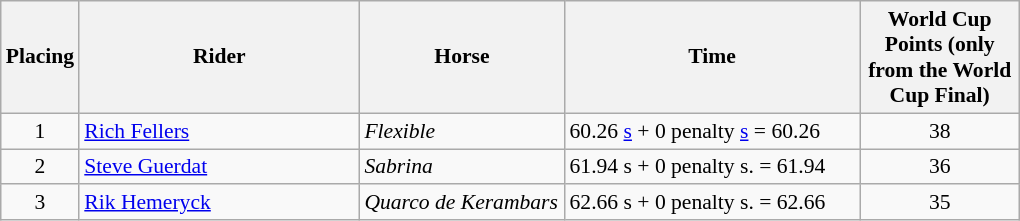<table class="wikitable" style="font-size: 90%">
<tr>
<th width=20>Placing </th>
<th width=180>Rider</th>
<th width=130>Horse</th>
<th width=190>Time</th>
<th width=100>World Cup Points (only from the World Cup Final)</th>
</tr>
<tr>
<td align=center>1</td>
<td> <a href='#'>Rich Fellers</a></td>
<td><em>Flexible</em></td>
<td>60.26 <a href='#'>s</a> + 0 penalty <a href='#'>s</a> = 60.26</td>
<td align=center>38</td>
</tr>
<tr>
<td align=center>2</td>
<td> <a href='#'>Steve Guerdat</a></td>
<td><em>Sabrina</em></td>
<td>61.94 s + 0 penalty s. = 61.94</td>
<td align=center>36</td>
</tr>
<tr>
<td align=center>3</td>
<td> <a href='#'>Rik Hemeryck</a></td>
<td><em>Quarco de Kerambars</em></td>
<td>62.66 s + 0 penalty s. = 62.66</td>
<td align=center>35</td>
</tr>
</table>
